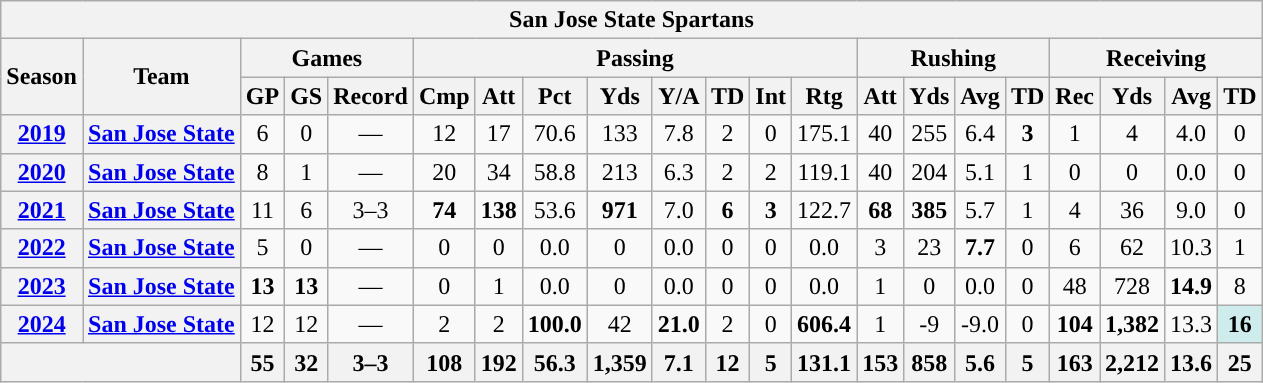<table class=wikitable style="text-align:center;">
<tr>
<th colspan="23">San Jose State Spartans</th>
</tr>
<tr>
<th rowspan="2">Season</th>
<th rowspan="2">Team</th>
<th colspan="3">Games</th>
<th colspan="8">Passing</th>
<th colspan="4">Rushing</th>
<th colspan="4">Receiving</th>
</tr>
<tr>
<th>GP</th>
<th>GS</th>
<th>Record</th>
<th>Cmp</th>
<th>Att</th>
<th>Pct</th>
<th>Yds</th>
<th>Y/A</th>
<th>TD</th>
<th>Int</th>
<th>Rtg</th>
<th>Att</th>
<th>Yds</th>
<th>Avg</th>
<th>TD</th>
<th>Rec</th>
<th>Yds</th>
<th>Avg</th>
<th>TD</th>
</tr>
<tr>
<th><a href='#'>2019</a></th>
<th><a href='#'>San Jose State</a></th>
<td>6</td>
<td>0</td>
<td>—</td>
<td>12</td>
<td>17</td>
<td>70.6</td>
<td>133</td>
<td>7.8</td>
<td>2</td>
<td>0</td>
<td>175.1</td>
<td>40</td>
<td>255</td>
<td>6.4</td>
<td><strong>3</strong></td>
<td>1</td>
<td>4</td>
<td>4.0</td>
<td>0</td>
</tr>
<tr>
<th><a href='#'>2020</a></th>
<th><a href='#'>San Jose State</a></th>
<td>8</td>
<td>1</td>
<td>—</td>
<td>20</td>
<td>34</td>
<td>58.8</td>
<td>213</td>
<td>6.3</td>
<td>2</td>
<td>2</td>
<td>119.1</td>
<td>40</td>
<td>204</td>
<td>5.1</td>
<td>1</td>
<td>0</td>
<td>0</td>
<td>0.0</td>
<td>0</td>
</tr>
<tr>
<th><a href='#'>2021</a></th>
<th><a href='#'>San Jose State</a></th>
<td>11</td>
<td>6</td>
<td>3–3</td>
<td><strong>74</strong></td>
<td><strong>138</strong></td>
<td>53.6</td>
<td><strong>971</strong></td>
<td>7.0</td>
<td><strong>6</strong></td>
<td><strong>3</strong></td>
<td>122.7</td>
<td><strong>68</strong></td>
<td><strong>385</strong></td>
<td>5.7</td>
<td>1</td>
<td>4</td>
<td>36</td>
<td>9.0</td>
<td>0</td>
</tr>
<tr>
<th><a href='#'>2022</a></th>
<th><a href='#'>San Jose State</a></th>
<td>5</td>
<td>0</td>
<td>—</td>
<td>0</td>
<td>0</td>
<td>0.0</td>
<td>0</td>
<td>0.0</td>
<td>0</td>
<td>0</td>
<td>0.0</td>
<td>3</td>
<td>23</td>
<td><strong>7.7</strong></td>
<td>0</td>
<td>6</td>
<td>62</td>
<td>10.3</td>
<td>1</td>
</tr>
<tr>
<th><a href='#'>2023</a></th>
<th><a href='#'>San Jose State</a></th>
<td><strong>13</strong></td>
<td><strong>13</strong></td>
<td>—</td>
<td>0</td>
<td>1</td>
<td>0.0</td>
<td>0</td>
<td>0.0</td>
<td>0</td>
<td>0</td>
<td>0.0</td>
<td>1</td>
<td>0</td>
<td>0.0</td>
<td>0</td>
<td>48</td>
<td>728</td>
<td><strong>14.9</strong></td>
<td>8</td>
</tr>
<tr>
<th><a href='#'>2024</a></th>
<th><a href='#'>San Jose State</a></th>
<td>12</td>
<td>12</td>
<td>—</td>
<td>2</td>
<td>2</td>
<td><strong>100.0</strong></td>
<td>42</td>
<td><strong>21.0</strong></td>
<td>2</td>
<td>0</td>
<td><strong>606.4</strong></td>
<td>1</td>
<td>-9</td>
<td>-9.0</td>
<td>0</td>
<td><strong>104</strong></td>
<td><strong>1,382</strong></td>
<td>13.3</td>
<td style="background:#cfecec;"><strong>16</strong></td>
</tr>
<tr>
<th colspan="2"></th>
<th>55</th>
<th>32</th>
<th>3–3</th>
<th>108</th>
<th>192</th>
<th>56.3</th>
<th>1,359</th>
<th>7.1</th>
<th>12</th>
<th>5</th>
<th>131.1</th>
<th>153</th>
<th>858</th>
<th>5.6</th>
<th>5</th>
<th>163</th>
<th>2,212</th>
<th>13.6</th>
<th>25</th>
</tr>
</table>
